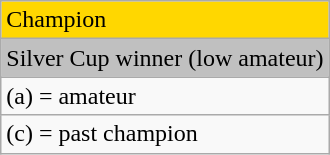<table class="wikitable">
<tr style="background:gold">
<td>Champion</td>
</tr>
<tr style="background:silver">
<td>Silver Cup winner (low amateur)</td>
</tr>
<tr>
<td>(a) = amateur</td>
</tr>
<tr>
<td>(c) = past champion</td>
</tr>
</table>
